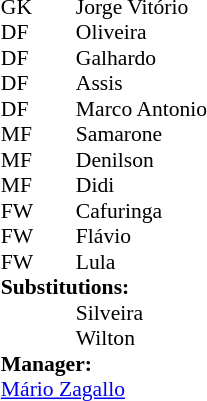<table style="font-size:90%; margin:0.2em auto;" cellspacing="0" cellpadding="0">
<tr>
<th width="25"></th>
<th width="25"></th>
</tr>
<tr>
<td>GK</td>
<td><strong> </strong></td>
<td> Jorge Vitório</td>
</tr>
<tr>
<td>DF</td>
<td><strong> </strong></td>
<td> Oliveira</td>
</tr>
<tr>
<td>DF</td>
<td><strong> </strong></td>
<td> Galhardo</td>
</tr>
<tr>
<td>DF</td>
<td><strong> </strong></td>
<td> Assis</td>
</tr>
<tr>
<td>DF</td>
<td><strong> </strong></td>
<td> Marco Antonio</td>
</tr>
<tr>
<td>MF</td>
<td><strong> </strong></td>
<td> Samarone</td>
</tr>
<tr>
<td>MF</td>
<td><strong> </strong></td>
<td> Denilson</td>
</tr>
<tr>
<td>MF</td>
<td><strong> </strong></td>
<td> Didi</td>
<td></td>
<td></td>
</tr>
<tr>
<td>FW</td>
<td><strong> </strong></td>
<td> Cafuringa</td>
</tr>
<tr>
<td>FW</td>
<td><strong> </strong></td>
<td> Flávio</td>
</tr>
<tr>
<td>FW</td>
<td><strong> </strong></td>
<td> Lula</td>
<td></td>
<td></td>
</tr>
<tr>
<td colspan=3><strong>Substitutions:</strong></td>
</tr>
<tr>
<td></td>
<td><strong> </strong></td>
<td> Silveira</td>
<td></td>
<td></td>
</tr>
<tr>
<td></td>
<td><strong> </strong></td>
<td> Wilton</td>
<td></td>
<td></td>
</tr>
<tr>
<td colspan=3><strong>Manager:</strong></td>
</tr>
<tr>
<td colspan=4> <a href='#'>Mário Zagallo</a></td>
</tr>
</table>
